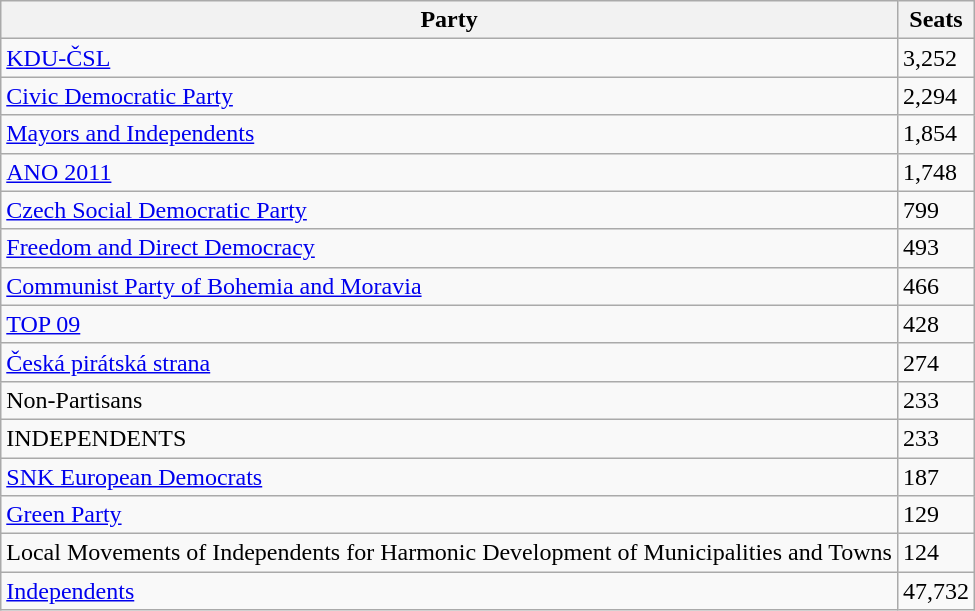<table class="wikitable">
<tr>
<th>Party</th>
<th>Seats</th>
</tr>
<tr>
<td><a href='#'>KDU-ČSL</a></td>
<td>3,252</td>
</tr>
<tr>
<td><a href='#'>Civic Democratic Party</a></td>
<td>2,294</td>
</tr>
<tr>
<td><a href='#'>Mayors and Independents</a></td>
<td>1,854</td>
</tr>
<tr>
<td><a href='#'>ANO 2011</a></td>
<td>1,748</td>
</tr>
<tr>
<td><a href='#'>Czech Social Democratic Party</a></td>
<td>799</td>
</tr>
<tr>
<td><a href='#'>Freedom and Direct Democracy</a></td>
<td>493</td>
</tr>
<tr>
<td><a href='#'>Communist Party of Bohemia and Moravia</a></td>
<td>466</td>
</tr>
<tr>
<td><a href='#'>TOP 09</a></td>
<td>428</td>
</tr>
<tr>
<td><a href='#'>Česká pirátská strana</a></td>
<td>274</td>
</tr>
<tr>
<td>Non-Partisans</td>
<td>233</td>
</tr>
<tr>
<td>INDEPENDENTS</td>
<td>233</td>
</tr>
<tr>
<td><a href='#'>SNK European Democrats</a></td>
<td>187</td>
</tr>
<tr>
<td><a href='#'>Green Party</a></td>
<td>129</td>
</tr>
<tr>
<td>Local Movements of Independents for Harmonic Development of Municipalities and Towns</td>
<td>124</td>
</tr>
<tr>
<td><a href='#'>Independents</a></td>
<td>47,732</td>
</tr>
</table>
